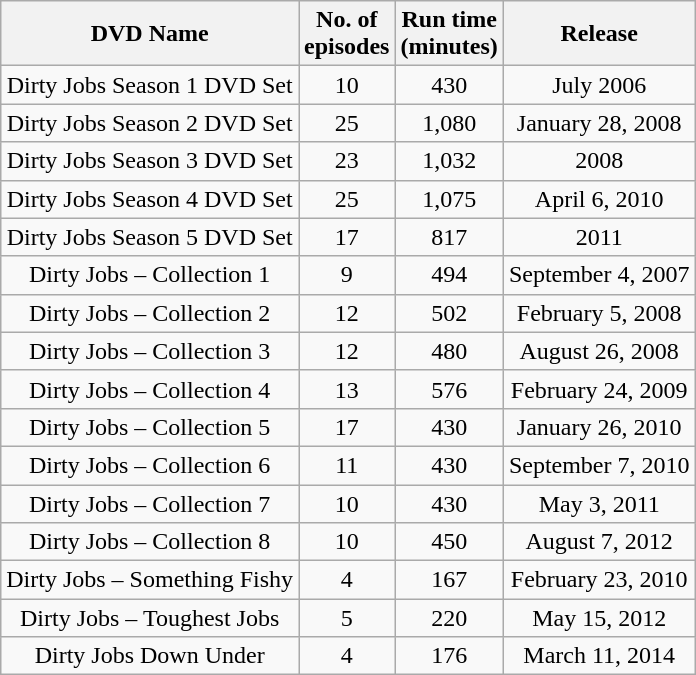<table class="wikitable" style="text-align:center;">
<tr>
<th>DVD Name</th>
<th>No. of<br>episodes</th>
<th>Run time<br>(minutes)</th>
<th>Release</th>
</tr>
<tr>
<td>Dirty Jobs Season 1 DVD Set</td>
<td>10</td>
<td>430</td>
<td>July 2006</td>
</tr>
<tr>
<td>Dirty Jobs Season 2 DVD Set</td>
<td>25</td>
<td>1,080</td>
<td>January 28, 2008</td>
</tr>
<tr>
<td>Dirty Jobs Season 3 DVD Set</td>
<td>23</td>
<td>1,032</td>
<td>2008</td>
</tr>
<tr>
<td>Dirty Jobs Season 4 DVD Set</td>
<td>25</td>
<td>1,075</td>
<td>April 6, 2010</td>
</tr>
<tr>
<td>Dirty Jobs Season 5 DVD Set</td>
<td>17</td>
<td>817</td>
<td>2011</td>
</tr>
<tr>
<td>Dirty Jobs – Collection 1</td>
<td>9</td>
<td>494</td>
<td>September 4, 2007</td>
</tr>
<tr>
<td>Dirty Jobs – Collection 2</td>
<td>12</td>
<td>502</td>
<td>February 5, 2008</td>
</tr>
<tr>
<td>Dirty Jobs – Collection 3</td>
<td>12</td>
<td>480</td>
<td>August 26, 2008</td>
</tr>
<tr>
<td>Dirty Jobs – Collection 4</td>
<td>13</td>
<td>576</td>
<td>February 24, 2009</td>
</tr>
<tr>
<td>Dirty Jobs – Collection 5</td>
<td>17</td>
<td>430</td>
<td>January 26, 2010</td>
</tr>
<tr>
<td>Dirty Jobs – Collection 6</td>
<td>11</td>
<td>430</td>
<td>September 7, 2010</td>
</tr>
<tr>
<td>Dirty Jobs – Collection 7</td>
<td>10</td>
<td>430</td>
<td>May 3, 2011</td>
</tr>
<tr>
<td>Dirty Jobs – Collection 8</td>
<td>10</td>
<td>450</td>
<td>August 7, 2012</td>
</tr>
<tr>
<td>Dirty Jobs – Something Fishy</td>
<td>4</td>
<td>167</td>
<td>February 23, 2010</td>
</tr>
<tr>
<td>Dirty Jobs – Toughest Jobs</td>
<td>5</td>
<td>220</td>
<td>May 15, 2012</td>
</tr>
<tr>
<td>Dirty Jobs Down Under</td>
<td>4</td>
<td>176</td>
<td>March 11, 2014</td>
</tr>
</table>
